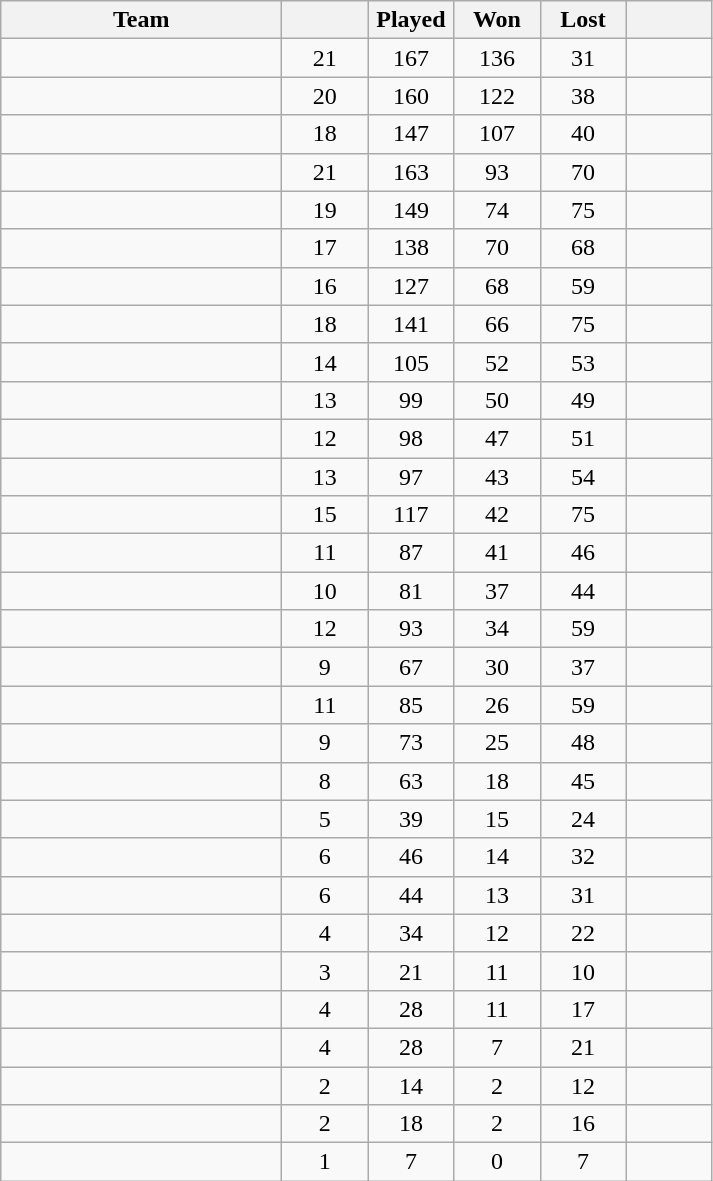<table class="wikitable sortable" style="text-align: center">
<tr>
<th scope="col" style="width: 180px;">Team</th>
<th scope="col" style="width: 50px;"></th>
<th scope="col" style="width: 50px;">Played</th>
<th scope="col" style="width: 50px;">Won</th>
<th scope="col" style="width: 50px;">Lost</th>
<th scope="col" style="width: 50px;"></th>
</tr>
<tr>
<td align=left><strong></strong></td>
<td>21</td>
<td>167</td>
<td>136</td>
<td>31</td>
<td></td>
</tr>
<tr>
<td align=left><strong></strong></td>
<td>20</td>
<td>160</td>
<td>122</td>
<td>38</td>
<td></td>
</tr>
<tr>
<td align=left></td>
<td>18</td>
<td>147</td>
<td>107</td>
<td>40</td>
<td></td>
</tr>
<tr>
<td align=left><strong></strong></td>
<td>21</td>
<td>163</td>
<td>93</td>
<td>70</td>
<td></td>
</tr>
<tr>
<td align=left><strong></strong></td>
<td>19</td>
<td>149</td>
<td>74</td>
<td>75</td>
<td></td>
</tr>
<tr>
<td align=left><strong></strong></td>
<td>17</td>
<td>138</td>
<td>70</td>
<td>68</td>
<td></td>
</tr>
<tr>
<td align=left></td>
<td>16</td>
<td>127</td>
<td>68</td>
<td>59</td>
<td></td>
</tr>
<tr>
<td align=left><strong></strong></td>
<td>18</td>
<td>141</td>
<td>66</td>
<td>75</td>
<td></td>
</tr>
<tr>
<td align="left"></td>
<td>14</td>
<td>105</td>
<td>52</td>
<td>53</td>
<td></td>
</tr>
<tr>
<td align=left><strong></strong></td>
<td>13</td>
<td>99</td>
<td>50</td>
<td>49</td>
<td></td>
</tr>
<tr>
<td align=left></td>
<td>12</td>
<td>98</td>
<td>47</td>
<td>51</td>
<td></td>
</tr>
<tr>
<td align="left"><strong></strong></td>
<td>13</td>
<td>97</td>
<td>43</td>
<td>54</td>
<td></td>
</tr>
<tr>
<td align="left"><strong></strong></td>
<td>15</td>
<td>117</td>
<td>42</td>
<td>75</td>
<td></td>
</tr>
<tr>
<td align="left"><strong></strong></td>
<td>11</td>
<td>87</td>
<td>41</td>
<td>46</td>
<td></td>
</tr>
<tr>
<td align=left></td>
<td>10</td>
<td>81</td>
<td>37</td>
<td>44</td>
<td></td>
</tr>
<tr>
<td align="left"><strong></strong></td>
<td>12</td>
<td>93</td>
<td>34</td>
<td>59</td>
<td></td>
</tr>
<tr>
<td align="left"><strong></strong></td>
<td>9</td>
<td>67</td>
<td>30</td>
<td>37</td>
<td></td>
</tr>
<tr>
<td align="left"><strong></strong></td>
<td>11</td>
<td>85</td>
<td>26</td>
<td>59</td>
<td></td>
</tr>
<tr>
<td align="left"></td>
<td>9</td>
<td>73</td>
<td>25</td>
<td>48</td>
<td></td>
</tr>
<tr>
<td align=left></td>
<td>8</td>
<td>63</td>
<td>18</td>
<td>45</td>
<td></td>
</tr>
<tr>
<td align=left></td>
<td>5</td>
<td>39</td>
<td>15</td>
<td>24</td>
<td></td>
</tr>
<tr>
<td align=left></td>
<td>6</td>
<td>46</td>
<td>14</td>
<td>32</td>
<td></td>
</tr>
<tr>
<td align=left></td>
<td>6</td>
<td>44</td>
<td>13</td>
<td>31</td>
<td></td>
</tr>
<tr>
<td align=left></td>
<td>4</td>
<td>34</td>
<td>12</td>
<td>22</td>
<td></td>
</tr>
<tr>
<td align=left><strong></strong></td>
<td>3</td>
<td>21</td>
<td>11</td>
<td>10</td>
<td></td>
</tr>
<tr>
<td align=left><strong></strong></td>
<td>4</td>
<td>28</td>
<td>11</td>
<td>17</td>
<td></td>
</tr>
<tr>
<td align=left><strong></strong></td>
<td>4</td>
<td>28</td>
<td>7</td>
<td>21</td>
<td></td>
</tr>
<tr>
<td align=left></td>
<td>2</td>
<td>14</td>
<td>2</td>
<td>12</td>
<td></td>
</tr>
<tr>
<td align=left></td>
<td>2</td>
<td>18</td>
<td>2</td>
<td>16</td>
<td></td>
</tr>
<tr>
<td align=left></td>
<td>1</td>
<td>7</td>
<td>0</td>
<td>7</td>
<td></td>
</tr>
</table>
